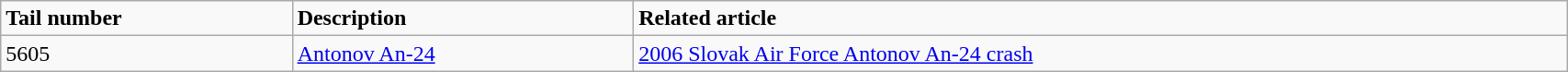<table class="wikitable" width="90%">
<tr>
<td><strong>Tail number</strong></td>
<td><strong>Description</strong></td>
<td><strong>Related article</strong></td>
</tr>
<tr>
<td>5605</td>
<td><a href='#'>Antonov An-24</a></td>
<td><a href='#'>2006 Slovak Air Force Antonov An-24 crash</a></td>
</tr>
</table>
